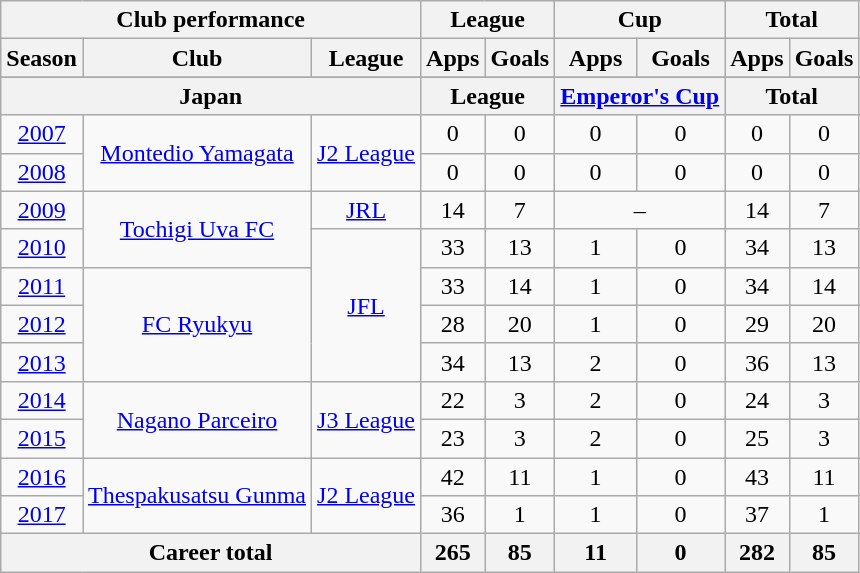<table class="wikitable" style="text-align:center">
<tr>
<th colspan=3>Club performance</th>
<th colspan=2>League</th>
<th colspan=2>Cup</th>
<th colspan=2>Total</th>
</tr>
<tr>
<th>Season</th>
<th>Club</th>
<th>League</th>
<th>Apps</th>
<th>Goals</th>
<th>Apps</th>
<th>Goals</th>
<th>Apps</th>
<th>Goals</th>
</tr>
<tr>
</tr>
<tr>
<th colspan=3>Japan</th>
<th colspan=2>League</th>
<th colspan=2><a href='#'>Emperor's Cup</a></th>
<th colspan=2>Total</th>
</tr>
<tr>
<td><a href='#'>2007</a></td>
<td rowspan="2"><a href='#'>Montedio Yamagata</a></td>
<td rowspan="2"><a href='#'>J2 League</a></td>
<td>0</td>
<td>0</td>
<td>0</td>
<td>0</td>
<td>0</td>
<td>0</td>
</tr>
<tr>
<td><a href='#'>2008</a></td>
<td>0</td>
<td>0</td>
<td>0</td>
<td>0</td>
<td>0</td>
<td>0</td>
</tr>
<tr>
<td><a href='#'>2009</a></td>
<td rowspan="2"><a href='#'>Tochigi Uva FC</a></td>
<td rowspan="1"><a href='#'>JRL</a></td>
<td>14</td>
<td>7</td>
<td colspan="2">–</td>
<td>14</td>
<td>7</td>
</tr>
<tr>
<td><a href='#'>2010</a></td>
<td rowspan="4"><a href='#'>JFL</a></td>
<td>33</td>
<td>13</td>
<td>1</td>
<td>0</td>
<td>34</td>
<td>13</td>
</tr>
<tr>
<td><a href='#'>2011</a></td>
<td rowspan="3"><a href='#'>FC Ryukyu</a></td>
<td>33</td>
<td>14</td>
<td>1</td>
<td>0</td>
<td>34</td>
<td>14</td>
</tr>
<tr>
<td><a href='#'>2012</a></td>
<td>28</td>
<td>20</td>
<td>1</td>
<td>0</td>
<td>29</td>
<td>20</td>
</tr>
<tr>
<td><a href='#'>2013</a></td>
<td>34</td>
<td>13</td>
<td>2</td>
<td>0</td>
<td>36</td>
<td>13</td>
</tr>
<tr>
<td><a href='#'>2014</a></td>
<td rowspan="2"><a href='#'>Nagano Parceiro</a></td>
<td rowspan="2"><a href='#'>J3 League</a></td>
<td>22</td>
<td>3</td>
<td>2</td>
<td>0</td>
<td>24</td>
<td>3</td>
</tr>
<tr>
<td><a href='#'>2015</a></td>
<td>23</td>
<td>3</td>
<td>2</td>
<td>0</td>
<td>25</td>
<td>3</td>
</tr>
<tr>
<td><a href='#'>2016</a></td>
<td rowspan="2"><a href='#'>Thespakusatsu Gunma</a></td>
<td rowspan="2"><a href='#'>J2 League</a></td>
<td>42</td>
<td>11</td>
<td>1</td>
<td>0</td>
<td>43</td>
<td>11</td>
</tr>
<tr>
<td><a href='#'>2017</a></td>
<td>36</td>
<td>1</td>
<td>1</td>
<td>0</td>
<td>37</td>
<td>1</td>
</tr>
<tr>
<th colspan=3>Career total</th>
<th>265</th>
<th>85</th>
<th>11</th>
<th>0</th>
<th>282</th>
<th>85</th>
</tr>
</table>
